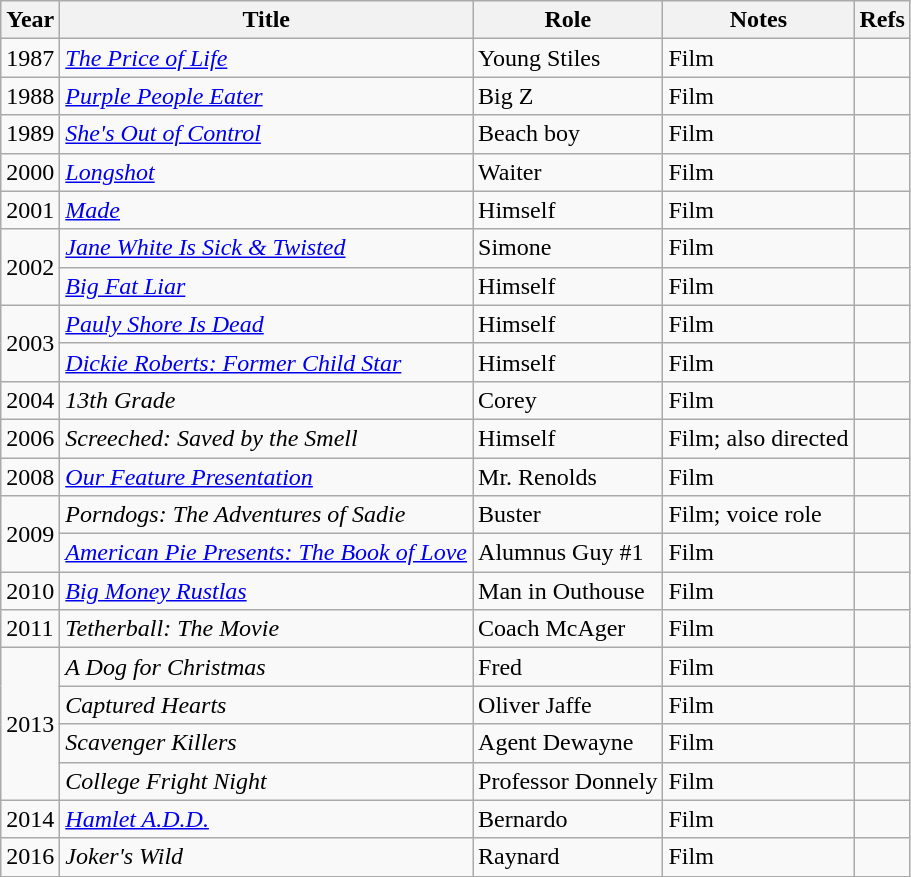<table class="wikitable">
<tr>
<th>Year</th>
<th>Title</th>
<th>Role</th>
<th>Notes</th>
<th>Refs</th>
</tr>
<tr>
<td>1987</td>
<td><em><a href='#'>The Price of Life</a></em></td>
<td>Young Stiles</td>
<td>Film</td>
<td></td>
</tr>
<tr>
<td>1988</td>
<td><em><a href='#'>Purple People Eater</a></em></td>
<td>Big Z</td>
<td>Film</td>
<td></td>
</tr>
<tr>
<td>1989</td>
<td><em><a href='#'>She's Out of Control</a></em></td>
<td>Beach boy</td>
<td>Film</td>
<td></td>
</tr>
<tr>
<td>2000</td>
<td><em><a href='#'>Longshot</a></em></td>
<td>Waiter</td>
<td>Film</td>
<td></td>
</tr>
<tr>
<td>2001</td>
<td><em><a href='#'>Made</a></em></td>
<td>Himself</td>
<td>Film</td>
<td></td>
</tr>
<tr>
<td rowspan="2">2002</td>
<td><em><a href='#'>Jane White Is Sick & Twisted</a></em></td>
<td>Simone</td>
<td>Film</td>
<td></td>
</tr>
<tr>
<td><em><a href='#'>Big Fat Liar</a></em></td>
<td>Himself</td>
<td>Film</td>
<td></td>
</tr>
<tr>
<td rowspan=2>2003</td>
<td><em><a href='#'>Pauly Shore Is Dead</a></em></td>
<td>Himself</td>
<td>Film</td>
<td></td>
</tr>
<tr>
<td><em><a href='#'>Dickie Roberts: Former Child Star</a></em></td>
<td>Himself</td>
<td>Film</td>
<td></td>
</tr>
<tr>
<td>2004</td>
<td><em>13th Grade</em></td>
<td>Corey</td>
<td>Film</td>
<td></td>
</tr>
<tr>
<td>2006</td>
<td><em>Screeched: Saved by the Smell</em></td>
<td>Himself</td>
<td>Film; also directed</td>
<td></td>
</tr>
<tr>
<td>2008</td>
<td><em><a href='#'>Our Feature Presentation</a></em></td>
<td>Mr. Renolds</td>
<td>Film</td>
<td></td>
</tr>
<tr>
<td rowspan="2">2009</td>
<td><em>Porndogs: The Adventures of Sadie</em></td>
<td>Buster</td>
<td>Film; voice role</td>
<td></td>
</tr>
<tr>
<td><em><a href='#'>American Pie Presents: The Book of Love</a></em></td>
<td>Alumnus Guy #1</td>
<td>Film</td>
<td></td>
</tr>
<tr>
<td>2010</td>
<td><em><a href='#'>Big Money Rustlas</a></em></td>
<td>Man in Outhouse</td>
<td>Film</td>
<td></td>
</tr>
<tr>
<td>2011</td>
<td><em>Tetherball: The Movie</em></td>
<td>Coach McAger</td>
<td>Film</td>
<td></td>
</tr>
<tr>
<td rowspan="4">2013</td>
<td><em>A Dog for Christmas</em></td>
<td>Fred</td>
<td>Film</td>
<td></td>
</tr>
<tr>
<td><em>Captured Hearts</em></td>
<td>Oliver Jaffe</td>
<td>Film</td>
<td></td>
</tr>
<tr>
<td><em>Scavenger Killers</em></td>
<td>Agent Dewayne</td>
<td>Film</td>
<td></td>
</tr>
<tr>
<td><em>College Fright Night</em></td>
<td>Professor Donnely</td>
<td>Film</td>
<td></td>
</tr>
<tr>
<td>2014</td>
<td><em><a href='#'>Hamlet A.D.D.</a></em></td>
<td>Bernardo</td>
<td>Film</td>
<td></td>
</tr>
<tr>
<td>2016</td>
<td><em>Joker's Wild</em></td>
<td>Raynard</td>
<td>Film</td>
<td></td>
</tr>
</table>
